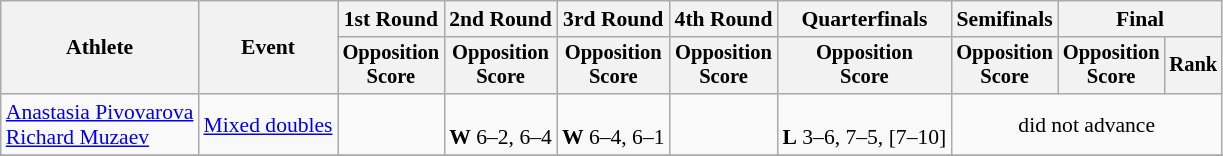<table class="wikitable" style="text-align:center; font-size:90%">
<tr>
<th rowspan=2>Athlete</th>
<th rowspan=2>Event</th>
<th>1st Round</th>
<th>2nd Round</th>
<th>3rd Round</th>
<th>4th Round</th>
<th>Quarterfinals</th>
<th>Semifinals</th>
<th colspan=2>Final</th>
</tr>
<tr style="font-size:95%">
<th>Opposition<br>Score</th>
<th>Opposition<br>Score</th>
<th>Opposition<br>Score</th>
<th>Opposition<br>Score</th>
<th>Opposition<br>Score</th>
<th>Opposition<br>Score</th>
<th>Opposition<br>Score</th>
<th>Rank</th>
</tr>
<tr align=center>
<td align=left><a href='#'>Anastasia Pivovarova</a><br><a href='#'>Richard Muzaev</a></td>
<td align=left><a href='#'>Mixed doubles</a></td>
<td></td>
<td><br><strong>W</strong> 6–2, 6–4</td>
<td><br><strong>W</strong> 6–4, 6–1</td>
<td></td>
<td><br><strong>L</strong> 3–6, 7–5, [7–10]</td>
<td colspan=3>did not advance</td>
</tr>
<tr align=center>
</tr>
</table>
